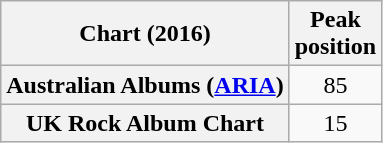<table class="wikitable sortable plainrowheaders" style="text-align:center">
<tr>
<th scope="col">Chart (2016)</th>
<th scope="col">Peak<br> position</th>
</tr>
<tr>
<th scope="row">Australian Albums (<a href='#'>ARIA</a>)</th>
<td>85</td>
</tr>
<tr>
<th scope="row">UK Rock Album Chart </th>
<td>15</td>
</tr>
</table>
